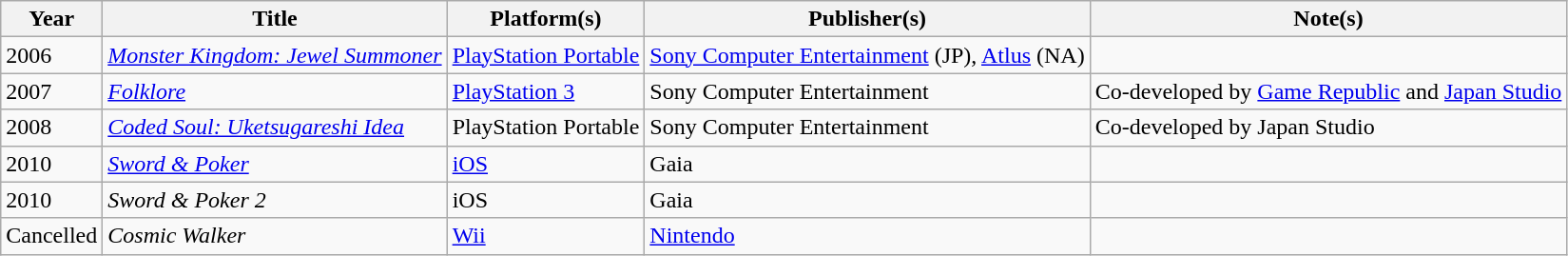<table class="wikitable sortable" width="auto">
<tr>
<th>Year</th>
<th>Title</th>
<th>Platform(s)</th>
<th>Publisher(s)</th>
<th>Note(s)</th>
</tr>
<tr>
<td>2006</td>
<td><em><a href='#'>Monster Kingdom: Jewel Summoner</a></em></td>
<td><a href='#'>PlayStation Portable</a></td>
<td><a href='#'>Sony Computer Entertainment</a> (JP), <a href='#'>Atlus</a> (NA)</td>
<td></td>
</tr>
<tr>
<td>2007</td>
<td><em><a href='#'>Folklore</a></em></td>
<td><a href='#'>PlayStation 3</a></td>
<td>Sony Computer Entertainment</td>
<td>Co-developed by <a href='#'>Game Republic</a> and <a href='#'>Japan Studio</a></td>
</tr>
<tr>
<td>2008</td>
<td><em><a href='#'>Coded Soul: Uketsugareshi Idea</a></em></td>
<td>PlayStation Portable</td>
<td>Sony Computer Entertainment</td>
<td>Co-developed by Japan Studio</td>
</tr>
<tr>
<td>2010</td>
<td><em><a href='#'>Sword & Poker</a></em></td>
<td><a href='#'>iOS</a></td>
<td>Gaia</td>
<td></td>
</tr>
<tr>
<td>2010</td>
<td><em>Sword & Poker 2</em></td>
<td>iOS</td>
<td>Gaia</td>
<td></td>
</tr>
<tr>
<td>Cancelled</td>
<td><em>Cosmic Walker</em></td>
<td><a href='#'>Wii</a></td>
<td><a href='#'>Nintendo</a></td>
<td></td>
</tr>
</table>
